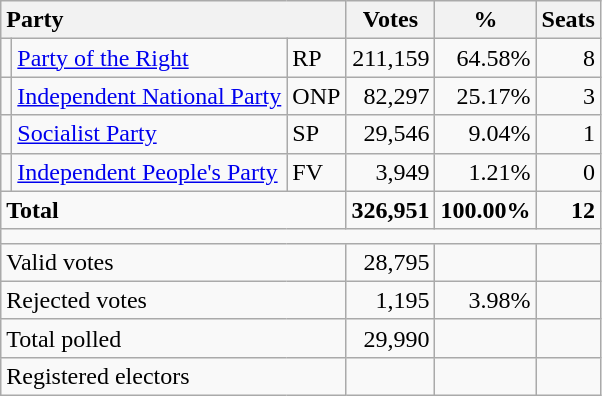<table class="wikitable" border="1" style="text-align:right;">
<tr>
<th style="text-align:left;" valign=bottom colspan=3>Party</th>
<th align=center valign=bottom width="50">Votes</th>
<th align=center valign=bottom width="50">%</th>
<th align=center>Seats</th>
</tr>
<tr>
<td></td>
<td align=left><a href='#'>Party of the Right</a></td>
<td align=left>RP</td>
<td>211,159</td>
<td>64.58%</td>
<td>8</td>
</tr>
<tr>
<td></td>
<td align=left><a href='#'>Independent National Party</a></td>
<td align=left>ONP</td>
<td>82,297</td>
<td>25.17%</td>
<td>3</td>
</tr>
<tr>
<td></td>
<td align=left><a href='#'>Socialist Party</a></td>
<td align=left>SP</td>
<td>29,546</td>
<td>9.04%</td>
<td>1</td>
</tr>
<tr>
<td></td>
<td align=left><a href='#'>Independent People's Party</a></td>
<td align=left>FV</td>
<td>3,949</td>
<td>1.21%</td>
<td>0</td>
</tr>
<tr style="font-weight:bold">
<td align=left colspan=3>Total</td>
<td>326,951</td>
<td>100.00%</td>
<td>12</td>
</tr>
<tr>
<td colspan=6 height="2"></td>
</tr>
<tr>
<td align=left colspan=3>Valid votes</td>
<td>28,795</td>
<td></td>
<td></td>
</tr>
<tr>
<td align=left colspan=3>Rejected votes</td>
<td>1,195</td>
<td>3.98%</td>
<td></td>
</tr>
<tr>
<td align=left colspan=3>Total polled</td>
<td>29,990</td>
<td></td>
<td></td>
</tr>
<tr>
<td align=left colspan=3>Registered electors</td>
<td></td>
<td></td>
<td></td>
</tr>
</table>
